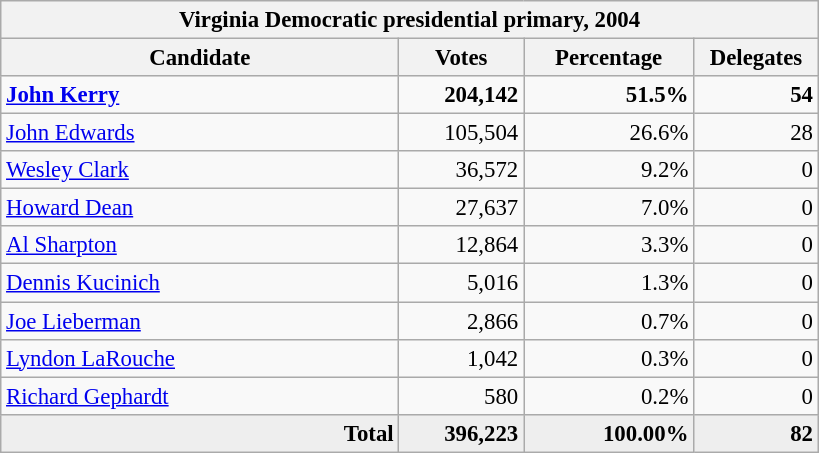<table class="wikitable" style="font-size:95%; text-align:right;">
<tr>
<th colspan="4">Virginia Democratic presidential primary, 2004</th>
</tr>
<tr>
<th style="width: 17em">Candidate</th>
<th style="width: 5em">Votes</th>
<th style="width: 7em">Percentage</th>
<th style="width: 5em">Delegates</th>
</tr>
<tr>
<td align="left"><strong><a href='#'>John Kerry</a></strong></td>
<td><strong>204,142</strong></td>
<td><strong>51.5%</strong></td>
<td><strong>54</strong></td>
</tr>
<tr>
<td align="left"><a href='#'>John Edwards</a></td>
<td>105,504</td>
<td>26.6%</td>
<td>28</td>
</tr>
<tr>
<td align="left"><a href='#'>Wesley Clark</a></td>
<td>36,572</td>
<td>9.2%</td>
<td>0</td>
</tr>
<tr>
<td align="left"><a href='#'>Howard Dean</a></td>
<td>27,637</td>
<td>7.0%</td>
<td>0</td>
</tr>
<tr>
<td align="left"><a href='#'>Al Sharpton</a></td>
<td>12,864</td>
<td>3.3%</td>
<td>0</td>
</tr>
<tr>
<td align="left"><a href='#'>Dennis Kucinich</a></td>
<td>5,016</td>
<td>1.3%</td>
<td>0</td>
</tr>
<tr>
<td align="left"><a href='#'>Joe Lieberman</a></td>
<td>2,866</td>
<td>0.7%</td>
<td>0</td>
</tr>
<tr>
<td align="left"><a href='#'>Lyndon LaRouche</a></td>
<td>1,042</td>
<td>0.3%</td>
<td>0</td>
</tr>
<tr>
<td align="left"><a href='#'>Richard Gephardt</a></td>
<td>580</td>
<td>0.2%</td>
<td>0</td>
</tr>
<tr bgcolor="#EEEEEE">
<td><strong>Total</strong></td>
<td><strong>396,223</strong></td>
<td><strong>100.00%</strong></td>
<td><strong>82</strong></td>
</tr>
</table>
